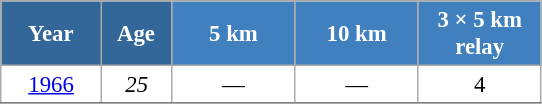<table class="wikitable" style="font-size:95%; text-align:center; border:grey solid 1px; border-collapse:collapse; background:#ffffff;">
<tr>
<th style="background-color:#369; color:white; width:60px;"> Year </th>
<th style="background-color:#369; color:white; width:40px;"> Age </th>
<th style="background-color:#4180be; color:white; width:75px;"> 5 km </th>
<th style="background-color:#4180be; color:white; width:75px;"> 10 km </th>
<th style="background-color:#4180be; color:white; width:75px;"> 3 × 5 km <br> relay </th>
</tr>
<tr>
<td><a href='#'>1966</a></td>
<td><em>25</em></td>
<td>—</td>
<td>—</td>
<td>4</td>
</tr>
<tr>
</tr>
</table>
